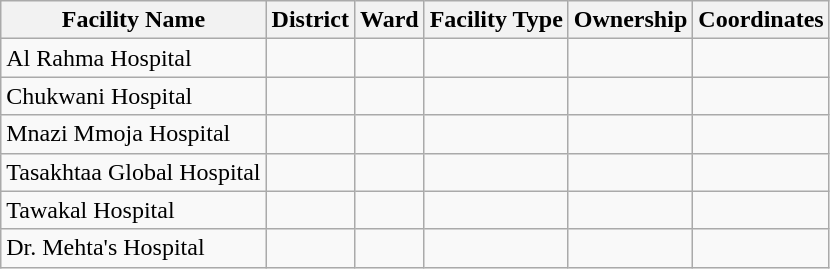<table class="wikitable sortable">
<tr>
<th>Facility Name</th>
<th>District</th>
<th>Ward</th>
<th>Facility Type</th>
<th>Ownership</th>
<th>Coordinates</th>
</tr>
<tr>
<td>Al Rahma Hospital</td>
<td></td>
<td></td>
<td></td>
<td></td>
<td></td>
</tr>
<tr>
<td>Chukwani Hospital</td>
<td></td>
<td></td>
<td></td>
<td></td>
<td></td>
</tr>
<tr>
<td>Mnazi Mmoja Hospital</td>
<td></td>
<td></td>
<td></td>
<td></td>
<td></td>
</tr>
<tr>
<td>Tasakhtaa Global Hospital</td>
<td></td>
<td></td>
<td></td>
<td></td>
<td></td>
</tr>
<tr>
<td>Tawakal Hospital</td>
<td></td>
<td></td>
<td></td>
<td></td>
<td></td>
</tr>
<tr>
<td>Dr. Mehta's Hospital</td>
<td></td>
<td></td>
<td></td>
<td></td>
<td></td>
</tr>
</table>
